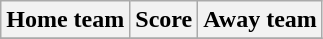<table class="wikitable" style="text-align: center">
<tr>
<th>Home team</th>
<th>Score</th>
<th>Away team</th>
</tr>
<tr>
</tr>
</table>
